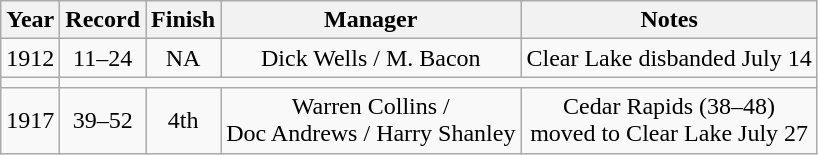<table class="wikitable">
<tr>
<th>Year</th>
<th>Record</th>
<th>Finish</th>
<th>Manager</th>
<th>Notes</th>
</tr>
<tr align=center>
<td>1912</td>
<td>11–24</td>
<td>NA</td>
<td>Dick Wells / M. Bacon</td>
<td>Clear Lake disbanded July 14</td>
</tr>
<tr align=center>
<td></td>
</tr>
<tr align=center>
<td>1917</td>
<td>39–52</td>
<td>4th</td>
<td>Warren Collins /<br> Doc Andrews / Harry Shanley</td>
<td>Cedar Rapids (38–48)<br> moved to Clear Lake July 27</td>
</tr>
</table>
